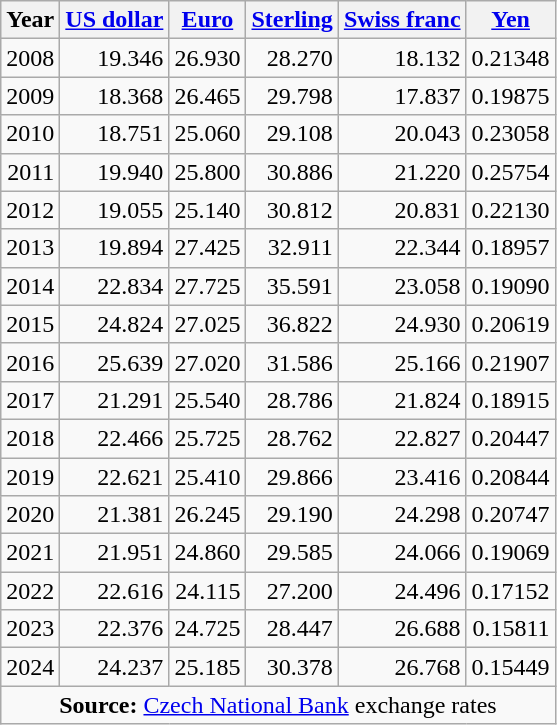<table class="wikitable" style="text-align:right">
<tr>
<th>Year</th>
<th> <a href='#'>US dollar</a></th>
<th> <a href='#'>Euro</a></th>
<th> <a href='#'>Sterling</a></th>
<th> <a href='#'>Swiss franc</a></th>
<th> <a href='#'>Yen</a></th>
</tr>
<tr>
<td>2008</td>
<td>19.346</td>
<td>26.930</td>
<td>28.270</td>
<td>18.132</td>
<td>0.21348</td>
</tr>
<tr>
<td>2009</td>
<td>18.368</td>
<td>26.465</td>
<td>29.798</td>
<td>17.837</td>
<td>0.19875</td>
</tr>
<tr>
<td>2010</td>
<td>18.751</td>
<td>25.060</td>
<td>29.108</td>
<td>20.043</td>
<td>0.23058</td>
</tr>
<tr>
<td>2011</td>
<td>19.940</td>
<td>25.800</td>
<td>30.886</td>
<td>21.220</td>
<td>0.25754</td>
</tr>
<tr>
<td>2012</td>
<td>19.055</td>
<td>25.140</td>
<td>30.812</td>
<td>20.831</td>
<td>0.22130</td>
</tr>
<tr>
<td>2013</td>
<td>19.894</td>
<td>27.425</td>
<td>32.911</td>
<td>22.344</td>
<td>0.18957</td>
</tr>
<tr>
<td>2014</td>
<td>22.834</td>
<td>27.725</td>
<td>35.591</td>
<td>23.058</td>
<td>0.19090</td>
</tr>
<tr>
<td>2015</td>
<td>24.824</td>
<td>27.025</td>
<td>36.822</td>
<td>24.930</td>
<td>0.20619</td>
</tr>
<tr>
<td>2016</td>
<td>25.639</td>
<td>27.020</td>
<td>31.586</td>
<td>25.166</td>
<td>0.21907</td>
</tr>
<tr>
<td>2017</td>
<td>21.291</td>
<td>25.540</td>
<td>28.786</td>
<td>21.824</td>
<td>0.18915</td>
</tr>
<tr>
<td>2018</td>
<td>22.466</td>
<td>25.725</td>
<td>28.762</td>
<td>22.827</td>
<td>0.20447</td>
</tr>
<tr>
<td>2019</td>
<td>22.621</td>
<td>25.410</td>
<td>29.866</td>
<td>23.416</td>
<td>0.20844</td>
</tr>
<tr>
<td>2020</td>
<td>21.381</td>
<td>26.245</td>
<td>29.190</td>
<td>24.298</td>
<td>0.20747</td>
</tr>
<tr>
<td>2021</td>
<td>21.951</td>
<td>24.860</td>
<td>29.585</td>
<td>24.066</td>
<td>0.19069</td>
</tr>
<tr>
<td>2022</td>
<td>22.616</td>
<td>24.115</td>
<td>27.200</td>
<td>24.496</td>
<td>0.17152</td>
</tr>
<tr>
<td>2023</td>
<td>22.376</td>
<td>24.725</td>
<td>28.447</td>
<td>26.688</td>
<td>0.15811</td>
</tr>
<tr>
<td>2024</td>
<td>24.237</td>
<td>25.185</td>
<td>30.378</td>
<td>26.768</td>
<td>0.15449</td>
</tr>
<tr>
<td colspan="6" style="text-align: center;"><strong>Source:</strong> <a href='#'>Czech National Bank</a> exchange rates</td>
</tr>
</table>
